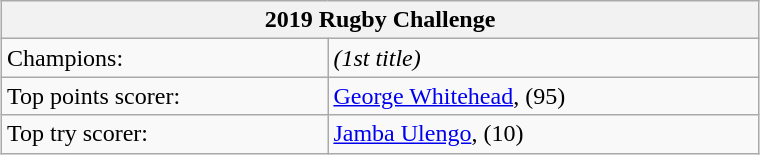<table class="wikitable" style="text-align:left; font-size:100%; width:40%; margin:1em auto 1em auto;">
<tr>
<th colspan=2><strong>2019 Rugby Challenge</strong></th>
</tr>
<tr>
<td>Champions:</td>
<td> <em>(1st title)</em></td>
</tr>
<tr>
<td>Top points scorer:</td>
<td><a href='#'>George Whitehead</a>,  (95)</td>
</tr>
<tr>
<td>Top try scorer:</td>
<td><a href='#'>Jamba Ulengo</a>,  (10)</td>
</tr>
</table>
